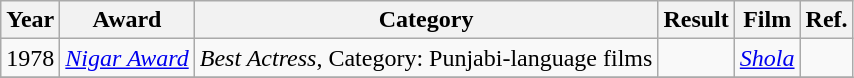<table class="wikitable">
<tr>
<th>Year</th>
<th>Award</th>
<th>Category</th>
<th>Result</th>
<th>Film</th>
<th>Ref.</th>
</tr>
<tr>
<td>1978</td>
<td><em><a href='#'>Nigar Award</a></em></td>
<td><em>Best Actress</em>, Category: Punjabi-language films</td>
<td></td>
<td><em><a href='#'>Shola</a></em></td>
<td></td>
</tr>
<tr>
</tr>
</table>
